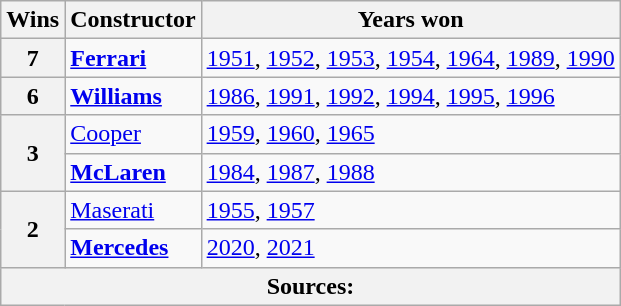<table class="wikitable">
<tr>
<th>Wins</th>
<th>Constructor</th>
<th>Years won</th>
</tr>
<tr>
<th>7</th>
<td> <strong><a href='#'>Ferrari</a></strong></td>
<td><span><a href='#'>1951</a>, <a href='#'>1952</a>, <a href='#'>1953</a>, <a href='#'>1954</a>, <a href='#'>1964</a>,</span> <a href='#'>1989</a>, <a href='#'>1990</a></td>
</tr>
<tr>
<th>6</th>
<td> <strong><a href='#'>Williams</a></strong></td>
<td><a href='#'>1986</a>, <a href='#'>1991</a>, <a href='#'>1992</a>, <a href='#'>1994</a>, <a href='#'>1995</a>, <a href='#'>1996</a></td>
</tr>
<tr>
<th rowspan="2">3</th>
<td> <a href='#'>Cooper</a></td>
<td><a href='#'>1959</a>, <a href='#'>1960</a>,<span> <a href='#'>1965</a></span></td>
</tr>
<tr>
<td> <strong><a href='#'>McLaren</a></strong></td>
<td><a href='#'>1984</a>, <a href='#'>1987</a>, <a href='#'>1988</a></td>
</tr>
<tr>
<th rowspan="2">2</th>
<td> <a href='#'>Maserati</a></td>
<td><span><a href='#'>1955</a>, <a href='#'>1957</a></span></td>
</tr>
<tr>
<td> <strong><a href='#'>Mercedes</a></strong></td>
<td><a href='#'>2020</a>, <a href='#'>2021</a></td>
</tr>
<tr>
<th colspan="3">Sources:</th>
</tr>
</table>
